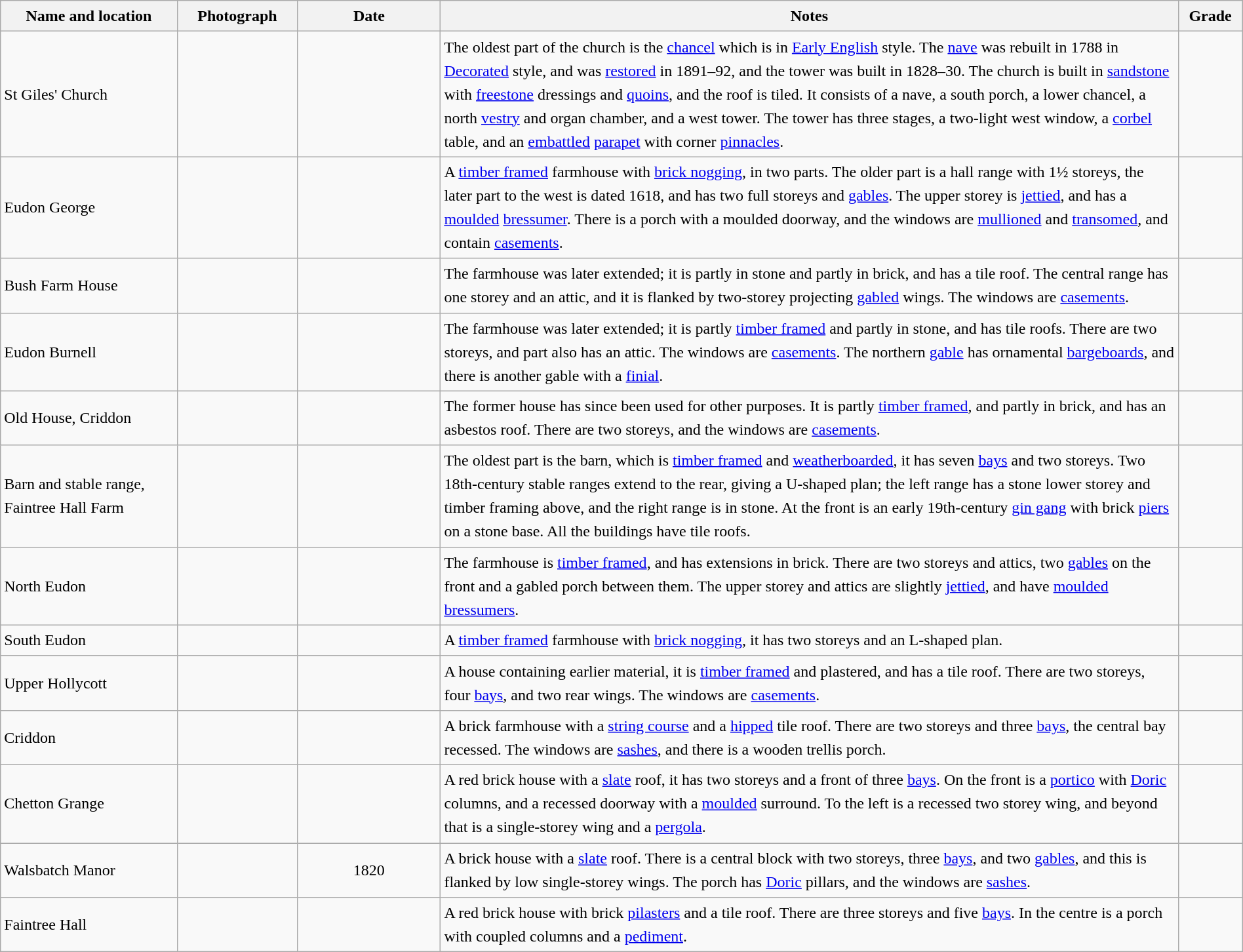<table class="wikitable sortable plainrowheaders" style="width:100%; border:0; text-align:left; line-height:150%;">
<tr>
<th scope="col"  style="width:150px">Name and location</th>
<th scope="col"  style="width:100px" class="unsortable">Photograph</th>
<th scope="col"  style="width:120px">Date</th>
<th scope="col"  style="width:650px" class="unsortable">Notes</th>
<th scope="col"  style="width:50px">Grade</th>
</tr>
<tr>
<td>St Giles' Church<br><small></small></td>
<td></td>
<td align="center"></td>
<td>The oldest part of the church is the <a href='#'>chancel</a> which is in <a href='#'>Early English</a> style.  The <a href='#'>nave</a> was rebuilt in 1788 in <a href='#'>Decorated</a> style, and was <a href='#'>restored</a> in 1891–92, and the tower was built in 1828–30.  The church is built in <a href='#'>sandstone</a> with <a href='#'>freestone</a> dressings and <a href='#'>quoins</a>, and the roof is tiled.  It consists of a nave, a south porch, a lower chancel, a north <a href='#'>vestry</a> and organ chamber, and a west tower.  The tower has three stages, a two-light west window, a <a href='#'>corbel</a> table, and an <a href='#'>embattled</a> <a href='#'>parapet</a> with corner <a href='#'>pinnacles</a>.</td>
<td align="center" ></td>
</tr>
<tr>
<td>Eudon George<br><small></small></td>
<td></td>
<td align="center"></td>
<td>A <a href='#'>timber framed</a> farmhouse with <a href='#'>brick nogging</a>, in two parts.  The older part is a hall range with 1½ storeys, the later part to the west is dated 1618, and has two full storeys and <a href='#'>gables</a>.  The upper storey is <a href='#'>jettied</a>, and has a <a href='#'>moulded</a> <a href='#'>bressumer</a>.  There is a porch with a moulded doorway, and the windows are <a href='#'>mullioned</a> and <a href='#'>transomed</a>, and contain <a href='#'>casements</a>.</td>
<td align="center" ></td>
</tr>
<tr>
<td>Bush Farm House<br><small></small></td>
<td></td>
<td align="center"></td>
<td>The farmhouse was later extended; it is partly in stone and partly in brick, and has a tile roof.  The central range has one storey and an attic, and it is flanked by two-storey projecting <a href='#'>gabled</a> wings.  The windows are <a href='#'>casements</a>.</td>
<td align="center" ></td>
</tr>
<tr>
<td>Eudon Burnell<br><small></small></td>
<td></td>
<td align="center"></td>
<td>The farmhouse was later extended; it is partly <a href='#'>timber framed</a> and partly in stone, and has tile roofs.  There are two storeys, and part also has an attic.  The windows are <a href='#'>casements</a>.  The northern <a href='#'>gable</a> has ornamental <a href='#'>bargeboards</a>, and there is another gable with a <a href='#'>finial</a>.</td>
<td align="center" ></td>
</tr>
<tr>
<td>Old House, Criddon<br><small></small></td>
<td></td>
<td align="center"></td>
<td>The former house has since been used for other purposes.  It is partly <a href='#'>timber framed</a>, and partly in brick, and has an asbestos roof.  There are two storeys, and the windows are <a href='#'>casements</a>.</td>
<td align="center" ></td>
</tr>
<tr>
<td>Barn and stable range,<br>Faintree Hall Farm<br><small></small></td>
<td></td>
<td align="center"></td>
<td>The oldest part is the barn, which is <a href='#'>timber framed</a> and <a href='#'>weatherboarded</a>, it has seven <a href='#'>bays</a> and two storeys.  Two 18th-century stable ranges extend to the rear, giving a U-shaped plan; the left range has a stone lower storey and timber framing above, and the right range is in stone.  At the front is an early 19th-century <a href='#'>gin gang</a> with brick <a href='#'>piers</a> on a stone base.  All the buildings have tile roofs.</td>
<td align="center" ></td>
</tr>
<tr>
<td>North Eudon<br><small></small></td>
<td></td>
<td align="center"></td>
<td>The farmhouse is <a href='#'>timber framed</a>, and has extensions in brick.  There are two storeys and attics, two <a href='#'>gables</a> on the front and a gabled porch between them.  The upper storey and attics are slightly <a href='#'>jettied</a>, and have <a href='#'>moulded</a> <a href='#'>bressumers</a>.</td>
<td align="center" ></td>
</tr>
<tr>
<td>South Eudon<br><small></small></td>
<td></td>
<td align="center"></td>
<td>A <a href='#'>timber framed</a> farmhouse with <a href='#'>brick nogging</a>, it has two storeys and an L-shaped plan.</td>
<td align="center" ></td>
</tr>
<tr>
<td>Upper Hollycott<br><small></small></td>
<td></td>
<td align="center"></td>
<td>A house containing earlier material, it is <a href='#'>timber framed</a> and plastered, and has a tile roof.  There are two storeys, four <a href='#'>bays</a>, and two rear wings.  The windows are <a href='#'>casements</a>.</td>
<td align="center" ></td>
</tr>
<tr>
<td>Criddon<br><small></small></td>
<td></td>
<td align="center"></td>
<td>A brick farmhouse with a <a href='#'>string course</a> and a <a href='#'>hipped</a> tile roof.  There are two storeys and three <a href='#'>bays</a>, the central bay recessed.  The windows are <a href='#'>sashes</a>, and there is a wooden trellis porch.</td>
<td align="center" ></td>
</tr>
<tr>
<td>Chetton Grange<br><small></small></td>
<td></td>
<td align="center"></td>
<td>A red brick house with a <a href='#'>slate</a> roof, it has two storeys and a front of three <a href='#'>bays</a>.  On the front is a <a href='#'>portico</a> with <a href='#'>Doric</a> columns, and a recessed doorway with a <a href='#'>moulded</a> surround.  To the left is a recessed two storey wing, and beyond that is a single-storey wing and a <a href='#'>pergola</a>.</td>
<td align="center" ></td>
</tr>
<tr>
<td>Walsbatch Manor<br><small></small></td>
<td></td>
<td align="center">1820</td>
<td>A brick house with a <a href='#'>slate</a> roof.  There is a central block with two storeys, three <a href='#'>bays</a>, and two <a href='#'>gables</a>, and this is flanked by low single-storey wings.  The porch has <a href='#'>Doric</a> pillars, and the windows are <a href='#'>sashes</a>.</td>
<td align="center" ></td>
</tr>
<tr>
<td>Faintree Hall<br><small></small></td>
<td></td>
<td align="center"></td>
<td>A red brick house with brick <a href='#'>pilasters</a> and a tile roof.  There are three storeys and five <a href='#'>bays</a>.  In the centre is a porch with coupled columns and a <a href='#'>pediment</a>.</td>
<td align="center" ></td>
</tr>
<tr>
</tr>
</table>
